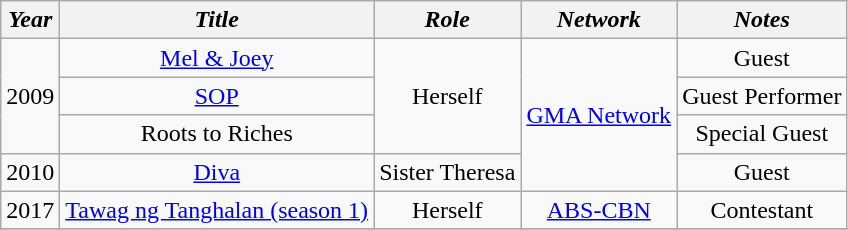<table class="wikitable" style="text-align:center">
<tr>
<th><em>Year</em></th>
<th><em>Title</em></th>
<th><em>Role</em></th>
<th><em>Network</em></th>
<th><em>Notes</em></th>
</tr>
<tr>
<td rowspan=3>2009</td>
<td><a href='#'>Mel & Joey</a></td>
<td rowspan=3>Herself</td>
<td rowspan=4><a href='#'>GMA Network</a></td>
<td>Guest</td>
</tr>
<tr>
<td><a href='#'>SOP</a></td>
<td>Guest Performer</td>
</tr>
<tr>
<td>Roots to Riches</td>
<td>Special Guest</td>
</tr>
<tr>
<td>2010</td>
<td><a href='#'>Diva</a></td>
<td>Sister Theresa</td>
<td>Guest</td>
</tr>
<tr>
<td>2017</td>
<td><a href='#'>Tawag ng Tanghalan (season 1)</a></td>
<td>Herself</td>
<td><a href='#'>ABS-CBN</a></td>
<td>Contestant</td>
</tr>
<tr>
</tr>
</table>
